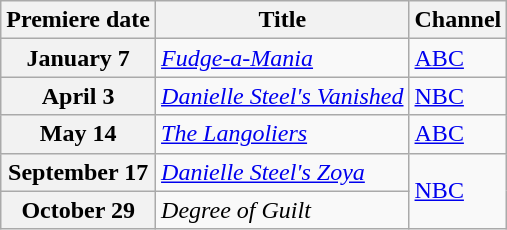<table class="wikitable">
<tr>
<th>Premiere date</th>
<th>Title</th>
<th>Channel</th>
</tr>
<tr>
<th>January 7</th>
<td><em><a href='#'>Fudge-a-Mania</a></em></td>
<td><a href='#'>ABC</a></td>
</tr>
<tr>
<th>April 3</th>
<td><em><a href='#'>Danielle Steel's Vanished</a></em></td>
<td><a href='#'>NBC</a></td>
</tr>
<tr>
<th>May 14</th>
<td><em><a href='#'>The Langoliers</a></em></td>
<td><a href='#'>ABC</a></td>
</tr>
<tr>
<th>September 17</th>
<td><em><a href='#'>Danielle Steel's Zoya</a></em></td>
<td rowspan="2"><a href='#'>NBC</a></td>
</tr>
<tr>
<th>October 29</th>
<td><em>Degree of Guilt</em></td>
</tr>
</table>
